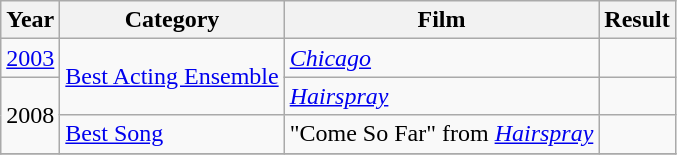<table class="wikitable">
<tr>
<th>Year</th>
<th>Category</th>
<th>Film</th>
<th>Result</th>
</tr>
<tr>
<td><a href='#'>2003</a></td>
<td rowspan=2><a href='#'>Best Acting Ensemble</a></td>
<td><em><a href='#'>Chicago</a></em></td>
<td></td>
</tr>
<tr>
<td rowspan="2">2008</td>
<td><em><a href='#'>Hairspray</a></em></td>
<td></td>
</tr>
<tr>
<td><a href='#'>Best Song</a></td>
<td>"Come So Far" from <em><a href='#'>Hairspray</a></em></td>
<td></td>
</tr>
<tr>
</tr>
</table>
